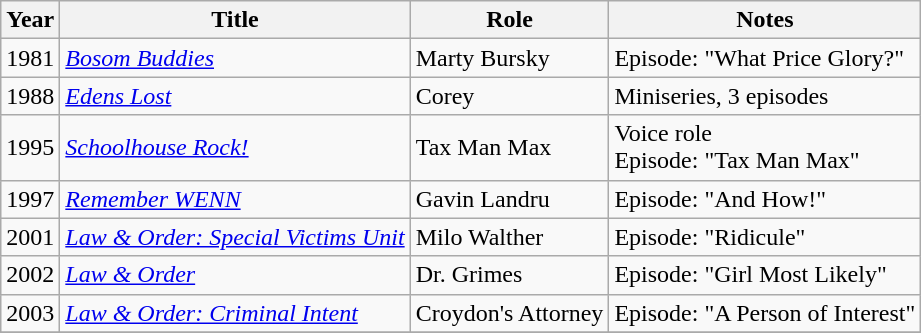<table class="wikitable sortable">
<tr>
<th>Year</th>
<th>Title</th>
<th>Role</th>
<th class="unsortable">Notes</th>
</tr>
<tr>
<td>1981</td>
<td><em><a href='#'>Bosom Buddies</a></em></td>
<td>Marty Bursky</td>
<td>Episode: "What Price Glory?"</td>
</tr>
<tr>
<td>1988</td>
<td><em><a href='#'>Edens Lost</a></em></td>
<td>Corey</td>
<td>Miniseries, 3 episodes</td>
</tr>
<tr>
<td>1995</td>
<td><em><a href='#'>Schoolhouse Rock!</a></em></td>
<td>Tax Man Max</td>
<td>Voice role<br>Episode: "Tax Man Max"</td>
</tr>
<tr>
<td>1997</td>
<td><em><a href='#'>Remember WENN</a></em></td>
<td>Gavin Landru</td>
<td>Episode: "And How!"</td>
</tr>
<tr>
<td>2001</td>
<td><em><a href='#'>Law & Order: Special Victims Unit</a></em></td>
<td>Milo Walther</td>
<td>Episode: "Ridicule"</td>
</tr>
<tr>
<td>2002</td>
<td><em><a href='#'>Law & Order</a></em></td>
<td>Dr. Grimes</td>
<td>Episode: "Girl Most Likely"</td>
</tr>
<tr>
<td>2003</td>
<td><em><a href='#'>Law & Order: Criminal Intent</a></em></td>
<td>Croydon's Attorney</td>
<td>Episode: "A Person of Interest"</td>
</tr>
<tr>
</tr>
</table>
